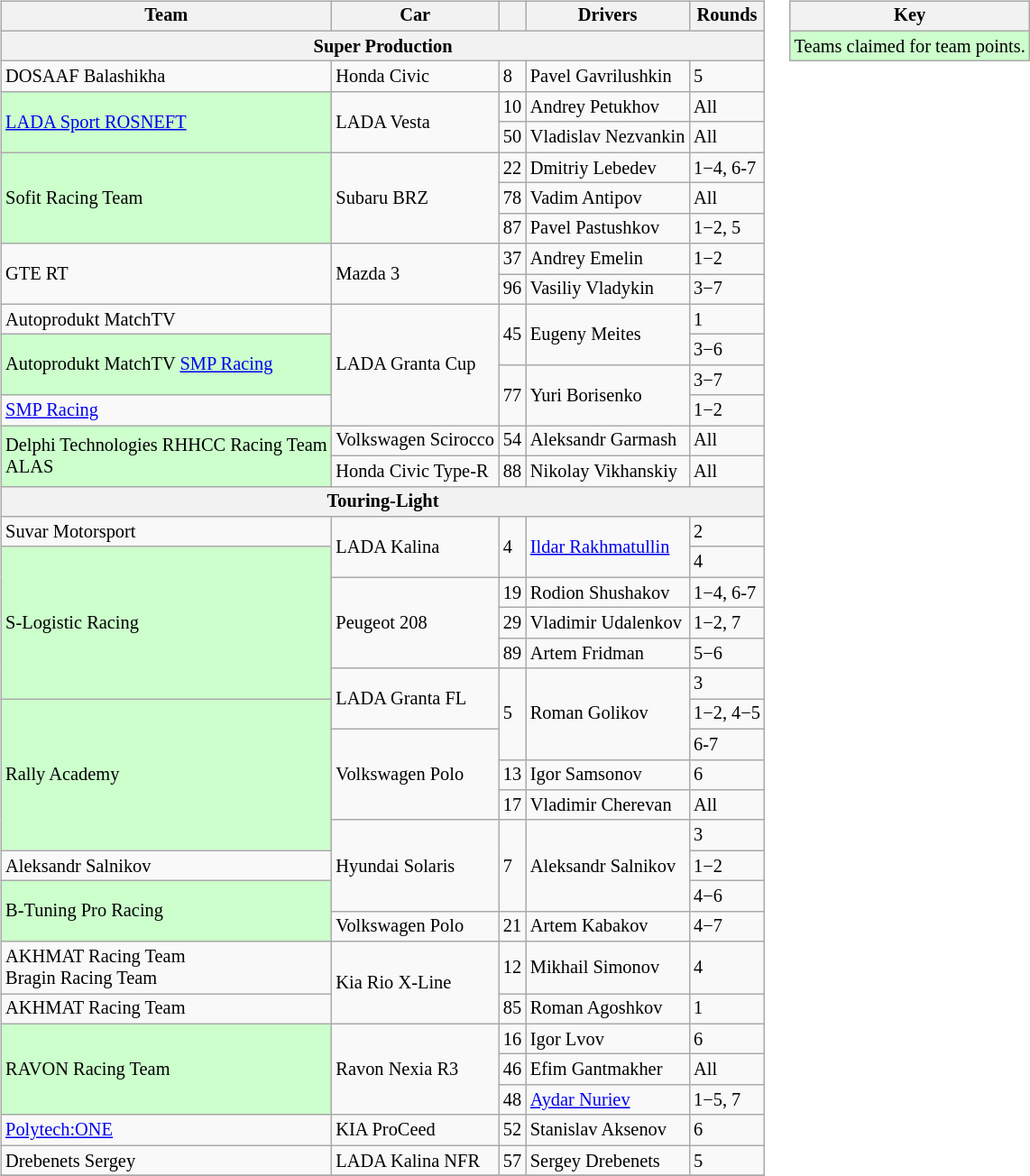<table>
<tr>
<td><br><table class="wikitable" style="font-size: 85%">
<tr>
<th>Team</th>
<th>Car</th>
<th></th>
<th>Drivers</th>
<th>Rounds</th>
</tr>
<tr>
<th colspan=5>Super Production</th>
</tr>
<tr>
<td>DOSAAF Balashikha</td>
<td>Honda Civic</td>
<td>8</td>
<td>Pavel Gavrilushkin</td>
<td>5</td>
</tr>
<tr>
<td rowspan=2 style="background:#ccffcc;"><a href='#'>LADA Sport ROSNEFT</a></td>
<td rowspan=2>LADA Vesta</td>
<td>10</td>
<td>Andrey Petukhov</td>
<td>All</td>
</tr>
<tr>
<td>50</td>
<td>Vladislav Nezvankin</td>
<td>All</td>
</tr>
<tr>
<td rowspan=3 style="background:#ccffcc;">Sofit Racing Team</td>
<td rowspan=3>Subaru BRZ</td>
<td>22</td>
<td>Dmitriy Lebedev</td>
<td>1−4, 6-7</td>
</tr>
<tr>
<td>78</td>
<td>Vadim Antipov</td>
<td>All</td>
</tr>
<tr>
<td>87</td>
<td>Pavel Pastushkov</td>
<td>1−2, 5</td>
</tr>
<tr>
<td rowspan=2>GTE RT</td>
<td rowspan=2>Mazda 3</td>
<td>37</td>
<td>Andrey Emelin</td>
<td>1−2</td>
</tr>
<tr>
<td>96</td>
<td>Vasiliy Vladykin</td>
<td>3−7</td>
</tr>
<tr>
<td>Autoprodukt MatchTV</td>
<td rowspan=4>LADA Granta Cup</td>
<td rowspan=2>45</td>
<td rowspan=2>Eugeny Meites</td>
<td>1</td>
</tr>
<tr>
<td rowspan=2 style="background:#ccffcc;">Autoprodukt MatchTV <a href='#'>SMP Racing</a></td>
<td>3−6</td>
</tr>
<tr>
<td rowspan=2>77</td>
<td rowspan=2>Yuri Borisenko</td>
<td>3−7</td>
</tr>
<tr>
<td><a href='#'>SMP Racing</a></td>
<td>1−2</td>
</tr>
<tr>
<td rowspan=2 style="background:#ccffcc;">Delphi Technologies RHHCC Racing Team<br>ALAS</td>
<td>Volkswagen Scirocco</td>
<td>54</td>
<td>Aleksandr Garmash</td>
<td>All</td>
</tr>
<tr>
<td>Honda Civic Type-R</td>
<td>88</td>
<td>Nikolay Vikhanskiy</td>
<td>All</td>
</tr>
<tr>
<th colspan=5>Touring-Light</th>
</tr>
<tr>
<td>Suvar Motorsport</td>
<td rowspan=2>LADA Kalina</td>
<td rowspan=2>4</td>
<td rowspan=2><a href='#'>Ildar Rakhmatullin</a></td>
<td>2</td>
</tr>
<tr>
<td rowspan=5 style="background:#ccffcc;">S-Logistic Racing</td>
<td>4</td>
</tr>
<tr>
<td rowspan=3>Peugeot 208</td>
<td>19</td>
<td>Rodion Shushakov</td>
<td>1−4, 6-7</td>
</tr>
<tr>
<td>29</td>
<td>Vladimir Udalenkov</td>
<td>1−2, 7</td>
</tr>
<tr>
<td>89</td>
<td>Artem Fridman</td>
<td>5−6</td>
</tr>
<tr>
<td rowspan=2>LADA Granta FL</td>
<td rowspan=3>5</td>
<td rowspan=3>Roman Golikov</td>
<td>3</td>
</tr>
<tr>
<td rowspan=5 style="background:#ccffcc;">Rally Academy</td>
<td>1−2, 4−5</td>
</tr>
<tr>
<td rowspan=3>Volkswagen Polo</td>
<td>6-7</td>
</tr>
<tr>
<td>13</td>
<td>Igor Samsonov</td>
<td>6</td>
</tr>
<tr>
<td>17</td>
<td>Vladimir Cherevan</td>
<td>All</td>
</tr>
<tr>
<td rowspan=3>Hyundai Solaris</td>
<td rowspan=3>7</td>
<td rowspan=3>Aleksandr Salnikov</td>
<td>3</td>
</tr>
<tr>
<td>Aleksandr Salnikov</td>
<td>1−2</td>
</tr>
<tr>
<td rowspan=2 style="background:#ccffcc;">B-Tuning Pro Racing</td>
<td>4−6</td>
</tr>
<tr>
<td>Volkswagen Polo</td>
<td>21</td>
<td>Artem Kabakov</td>
<td>4−7</td>
</tr>
<tr>
<td>AKHMAT Racing Team<br>Bragin Racing Team</td>
<td rowspan=2>Kia Rio X-Line</td>
<td>12</td>
<td>Mikhail Simonov</td>
<td>4</td>
</tr>
<tr>
<td>AKHMAT Racing Team</td>
<td>85</td>
<td>Roman Agoshkov</td>
<td>1</td>
</tr>
<tr>
<td rowspan=3 style="background:#ccffcc;">RAVON Racing Team</td>
<td rowspan=3>Ravon Nexia R3</td>
<td>16</td>
<td>Igor Lvov</td>
<td>6</td>
</tr>
<tr>
<td>46</td>
<td>Efim Gantmakher</td>
<td>All</td>
</tr>
<tr>
<td>48</td>
<td><a href='#'>Aydar Nuriev</a></td>
<td>1−5, 7</td>
</tr>
<tr>
<td><a href='#'>Polytech:ONE</a></td>
<td>KIA ProCeed</td>
<td>52</td>
<td>Stanislav Aksenov</td>
<td>6</td>
</tr>
<tr>
<td>Drebenets Sergey</td>
<td>LADA Kalina NFR</td>
<td>57</td>
<td>Sergey Drebenets</td>
<td>5</td>
</tr>
<tr>
</tr>
</table>
</td>
<td valign="top"><br><table class="wikitable" style="font-size: 85%">
<tr>
<th colspan=2>Key</th>
</tr>
<tr>
<td colspan=2 style="background:#ccffcc;">Teams claimed for team points.</td>
</tr>
</table>
</td>
</tr>
</table>
